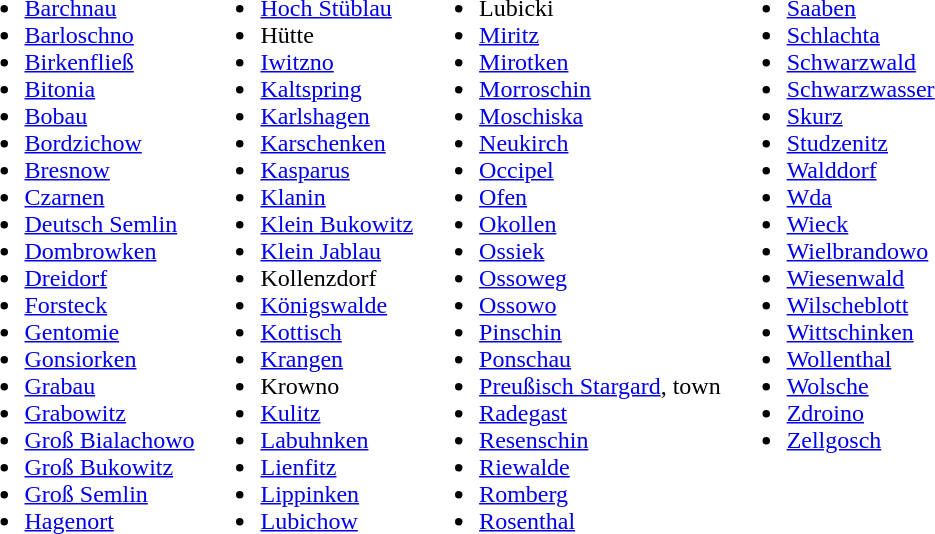<table>
<tr>
<td valign="top"><br><ul><li><a href='#'>Barchnau</a></li><li><a href='#'>Barloschno</a></li><li><a href='#'>Birkenfließ</a></li><li><a href='#'>Bitonia</a></li><li><a href='#'>Bobau</a></li><li><a href='#'>Bordzichow</a></li><li><a href='#'>Bresnow</a></li><li><a href='#'>Czarnen</a></li><li><a href='#'>Deutsch Semlin</a></li><li><a href='#'>Dombrowken</a></li><li><a href='#'>Dreidorf</a></li><li><a href='#'>Forsteck</a></li><li><a href='#'>Gentomie</a></li><li><a href='#'>Gonsiorken</a></li><li><a href='#'>Grabau</a></li><li><a href='#'>Grabowitz</a></li><li><a href='#'>Groß Bialachowo</a></li><li><a href='#'>Groß Bukowitz</a></li><li><a href='#'>Groß Semlin</a></li><li><a href='#'>Hagenort</a></li></ul></td>
<td valign="top"><br><ul><li><a href='#'>Hoch Stüblau</a></li><li>Hütte</li><li><a href='#'>Iwitzno</a></li><li><a href='#'>Kaltspring</a></li><li><a href='#'>Karlshagen</a></li><li><a href='#'>Karschenken</a></li><li><a href='#'>Kasparus</a></li><li><a href='#'>Klanin</a></li><li><a href='#'>Klein Bukowitz</a></li><li><a href='#'>Klein Jablau</a></li><li>Kollenzdorf</li><li><a href='#'>Königswalde</a></li><li><a href='#'>Kottisch</a></li><li><a href='#'>Krangen</a></li><li>Krowno</li><li><a href='#'>Kulitz</a></li><li><a href='#'>Labuhnken</a></li><li><a href='#'>Lienfitz</a></li><li><a href='#'>Lippinken</a></li><li><a href='#'>Lubichow</a></li></ul></td>
<td valign="top"><br><ul><li>Lubicki</li><li><a href='#'>Miritz</a></li><li><a href='#'>Mirotken</a></li><li><a href='#'>Morroschin</a></li><li><a href='#'>Moschiska</a></li><li><a href='#'>Neukirch</a></li><li><a href='#'>Occipel</a></li><li><a href='#'>Ofen</a></li><li><a href='#'>Okollen</a></li><li><a href='#'>Ossiek</a></li><li><a href='#'>Ossoweg</a></li><li><a href='#'>Ossowo</a></li><li><a href='#'>Pinschin</a></li><li><a href='#'>Ponschau</a></li><li><a href='#'>Preußisch Stargard</a>, town</li><li><a href='#'>Radegast</a></li><li><a href='#'>Resenschin</a></li><li><a href='#'>Riewalde</a></li><li><a href='#'>Romberg</a></li><li><a href='#'>Rosenthal</a></li></ul></td>
<td valign="top"><br><ul><li><a href='#'>Saaben</a></li><li><a href='#'>Schlachta</a></li><li><a href='#'>Schwarzwald</a></li><li><a href='#'>Schwarzwasser</a></li><li><a href='#'>Skurz</a></li><li><a href='#'>Studzenitz</a></li><li><a href='#'>Walddorf</a></li><li><a href='#'>Wda</a></li><li><a href='#'>Wieck</a></li><li><a href='#'>Wielbrandowo</a></li><li><a href='#'>Wiesenwald</a></li><li><a href='#'>Wilscheblott</a></li><li><a href='#'>Wittschinken</a></li><li><a href='#'>Wollenthal</a></li><li><a href='#'>Wolsche</a></li><li><a href='#'>Zdroino</a></li><li><a href='#'>Zellgosch</a></li></ul></td>
</tr>
</table>
